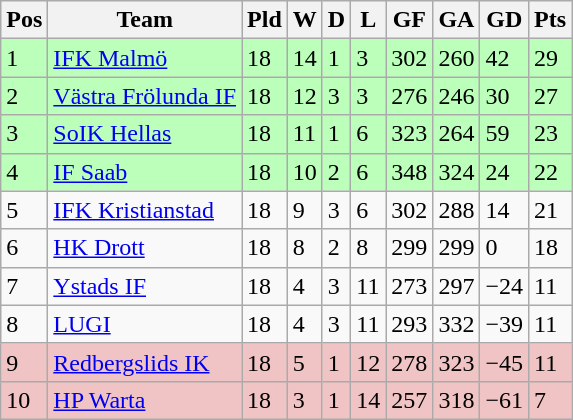<table class="wikitable">
<tr>
<th><span>Pos</span></th>
<th>Team</th>
<th><span>Pld</span></th>
<th><span>W</span></th>
<th><span>D</span></th>
<th><span>L</span></th>
<th><span>GF</span></th>
<th><span>GA</span></th>
<th><span>GD</span></th>
<th><span>Pts</span></th>
</tr>
<tr style="background:#bbffbb">
<td>1</td>
<td><a href='#'>IFK Malmö</a></td>
<td>18</td>
<td>14</td>
<td>1</td>
<td>3</td>
<td>302</td>
<td>260</td>
<td>42</td>
<td>29</td>
</tr>
<tr style="background:#bbffbb">
<td>2</td>
<td><a href='#'>Västra Frölunda IF</a></td>
<td>18</td>
<td>12</td>
<td>3</td>
<td>3</td>
<td>276</td>
<td>246</td>
<td>30</td>
<td>27</td>
</tr>
<tr style="background:#bbffbb">
<td>3</td>
<td><a href='#'>SoIK Hellas</a></td>
<td>18</td>
<td>11</td>
<td>1</td>
<td>6</td>
<td>323</td>
<td>264</td>
<td>59</td>
<td>23</td>
</tr>
<tr style="background:#bbffbb">
<td>4</td>
<td><a href='#'>IF Saab</a></td>
<td>18</td>
<td>10</td>
<td>2</td>
<td>6</td>
<td>348</td>
<td>324</td>
<td>24</td>
<td>22</td>
</tr>
<tr>
<td>5</td>
<td><a href='#'>IFK Kristianstad</a></td>
<td>18</td>
<td>9</td>
<td>3</td>
<td>6</td>
<td>302</td>
<td>288</td>
<td>14</td>
<td>21</td>
</tr>
<tr>
<td>6</td>
<td><a href='#'>HK Drott</a></td>
<td>18</td>
<td>8</td>
<td>2</td>
<td>8</td>
<td>299</td>
<td>299</td>
<td>0</td>
<td>18</td>
</tr>
<tr>
<td>7</td>
<td><a href='#'>Ystads IF</a></td>
<td>18</td>
<td>4</td>
<td>3</td>
<td>11</td>
<td>273</td>
<td>297</td>
<td>−24</td>
<td>11</td>
</tr>
<tr>
<td>8</td>
<td><a href='#'>LUGI</a></td>
<td>18</td>
<td>4</td>
<td>3</td>
<td>11</td>
<td>293</td>
<td>332</td>
<td>−39</td>
<td>11</td>
</tr>
<tr align="left" style="background:#f0c4c4;">
<td>9</td>
<td><a href='#'>Redbergslids IK</a></td>
<td>18</td>
<td>5</td>
<td>1</td>
<td>12</td>
<td>278</td>
<td>323</td>
<td>−45</td>
<td>11</td>
</tr>
<tr align="left" style="background:#f0c4c4;">
<td>10</td>
<td><a href='#'>HP Warta</a></td>
<td>18</td>
<td>3</td>
<td>1</td>
<td>14</td>
<td>257</td>
<td>318</td>
<td>−61</td>
<td>7</td>
</tr>
</table>
